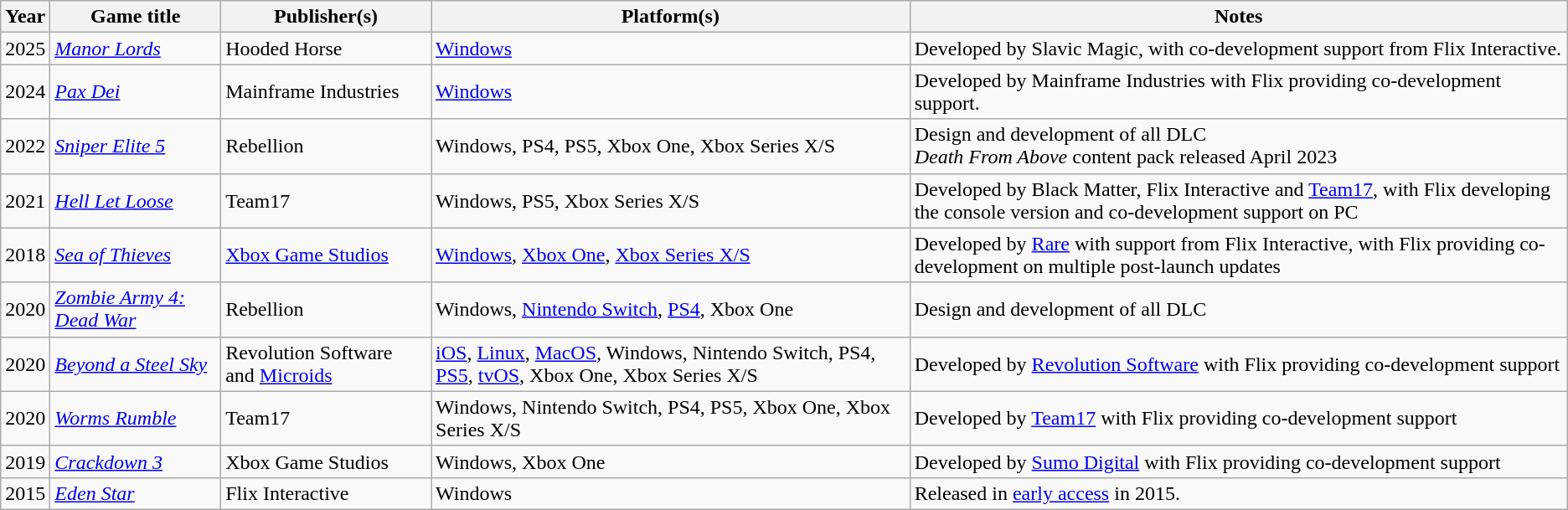<table class="wikitable">
<tr>
<th>Year</th>
<th>Game title</th>
<th>Publisher(s)</th>
<th>Platform(s)</th>
<th>Notes</th>
</tr>
<tr>
<td>2025</td>
<td><a href='#'><em>Manor Lords</em></a></td>
<td>Hooded Horse</td>
<td><a href='#'>Windows</a></td>
<td>Developed by Slavic Magic, with co-development support from Flix Interactive.</td>
</tr>
<tr>
<td>2024</td>
<td><em><a href='#'>Pax Dei</a></em></td>
<td>Mainframe Industries</td>
<td><a href='#'>Windows</a></td>
<td>Developed by Mainframe Industries with Flix providing co-development support.</td>
</tr>
<tr>
<td>2022</td>
<td><em><a href='#'>Sniper Elite 5</a></em></td>
<td>Rebellion</td>
<td>Windows, PS4, PS5, Xbox One, Xbox Series X/S</td>
<td>Design and development of all DLC<br><em>Death From Above</em> content pack released April 2023</td>
</tr>
<tr>
<td>2021</td>
<td><em><a href='#'>Hell Let Loose</a></em></td>
<td>Team17</td>
<td>Windows, PS5, Xbox Series X/S</td>
<td>Developed by Black Matter, Flix Interactive and <a href='#'>Team17</a>, with Flix developing the console version and co-development support on PC</td>
</tr>
<tr>
<td>2018</td>
<td><em><a href='#'>Sea of Thieves</a></em></td>
<td><a href='#'>Xbox Game Studios</a></td>
<td><a href='#'>Windows</a>, <a href='#'>Xbox One</a>, <a href='#'>Xbox Series X/S</a></td>
<td>Developed by <a href='#'>Rare</a> with support from Flix Interactive, with Flix providing co-development on multiple post-launch updates</td>
</tr>
<tr>
<td>2020</td>
<td><em><a href='#'>Zombie Army 4: Dead War</a></em></td>
<td>Rebellion</td>
<td>Windows, <a href='#'>Nintendo Switch</a>, <a href='#'>PS4</a>, Xbox One</td>
<td>Design and development of all DLC</td>
</tr>
<tr>
<td>2020</td>
<td><em><a href='#'>Beyond a Steel Sky</a></em></td>
<td>Revolution Software and <a href='#'>Microids</a></td>
<td><a href='#'>iOS</a>, <a href='#'>Linux</a>, <a href='#'>MacOS</a>, Windows, Nintendo Switch, PS4, <a href='#'>PS5</a>, <a href='#'>tvOS</a>, Xbox One, Xbox Series X/S</td>
<td>Developed by <a href='#'>Revolution Software</a> with Flix providing co-development support</td>
</tr>
<tr>
<td>2020</td>
<td><em><a href='#'>Worms Rumble</a></em></td>
<td>Team17</td>
<td>Windows, Nintendo Switch, PS4, PS5, Xbox One, Xbox Series X/S</td>
<td>Developed by <a href='#'>Team17</a> with Flix providing co-development support</td>
</tr>
<tr>
<td>2019</td>
<td><em><a href='#'>Crackdown 3</a></em></td>
<td>Xbox Game Studios</td>
<td>Windows, Xbox One</td>
<td>Developed by <a href='#'>Sumo Digital</a> with Flix providing co-development support</td>
</tr>
<tr>
<td>2015</td>
<td><em><a href='#'>Eden Star</a></em></td>
<td>Flix Interactive</td>
<td>Windows</td>
<td>Released in <a href='#'>early access</a> in 2015.</td>
</tr>
</table>
